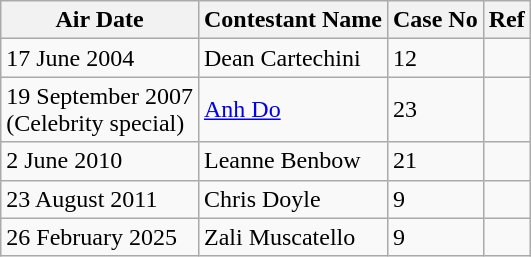<table class="wikitable">
<tr>
<th>Air Date</th>
<th>Contestant Name</th>
<th>Case No</th>
<th>Ref</th>
</tr>
<tr>
<td>17 June 2004</td>
<td>Dean Cartechini</td>
<td>12</td>
<td></td>
</tr>
<tr>
<td>19 September 2007<br>(Celebrity special)</td>
<td><a href='#'>Anh Do</a></td>
<td>23</td>
<td></td>
</tr>
<tr>
<td>2 June 2010</td>
<td>Leanne Benbow</td>
<td>21</td>
<td></td>
</tr>
<tr>
<td>23 August 2011</td>
<td>Chris Doyle</td>
<td>9</td>
<td></td>
</tr>
<tr>
<td>26 February 2025</td>
<td>Zali Muscatello</td>
<td>9</td>
<td></td>
</tr>
</table>
